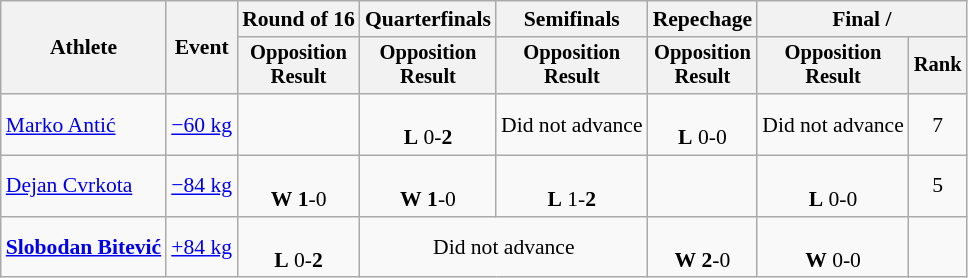<table class="wikitable" style="font-size:90%">
<tr>
<th rowspan="2">Athlete</th>
<th rowspan="2">Event</th>
<th>Round of 16</th>
<th>Quarterfinals</th>
<th>Semifinals</th>
<th>Repechage</th>
<th colspan=2>Final / </th>
</tr>
<tr style="font-size:95%">
<th>Opposition<br>Result</th>
<th>Opposition<br>Result</th>
<th>Opposition<br>Result</th>
<th>Opposition<br>Result</th>
<th>Opposition<br>Result</th>
<th>Rank</th>
</tr>
<tr align=center>
<td align=left><a href='#'>Marko Antić</a></td>
<td align=left><a href='#'>−60 kg</a></td>
<td></td>
<td><br><strong>L</strong> 0-<strong>2</strong></td>
<td>Did not advance</td>
<td><br><strong>L</strong> 0-0</td>
<td>Did not advance</td>
<td>7</td>
</tr>
<tr align=center>
<td align=left><a href='#'>Dejan Cvrkota</a></td>
<td align=left><a href='#'>−84 kg</a></td>
<td><br><strong>W</strong> <strong>1</strong>-0</td>
<td><br><strong>W</strong> <strong>1</strong>-0</td>
<td><br><strong>L</strong> 1-<strong>2</strong></td>
<td></td>
<td><br><strong>L</strong> 0-0</td>
<td>5</td>
</tr>
<tr align=center>
<td align=left><strong><a href='#'>Slobodan Bitević</a></strong></td>
<td align=left><a href='#'>+84 kg</a></td>
<td><br><strong>L</strong> 0-<strong>2</strong></td>
<td colspan=2>Did not advance</td>
<td><br><strong>W</strong> <strong>2</strong>-0</td>
<td><br><strong>W</strong> 0-0</td>
<td></td>
</tr>
</table>
